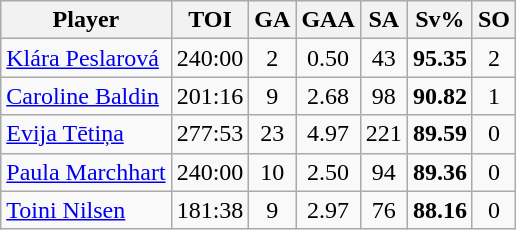<table class="wikitable sortable" style="text-align:center;">
<tr>
<th>Player</th>
<th>TOI</th>
<th>GA</th>
<th>GAA</th>
<th>SA</th>
<th>Sv%</th>
<th>SO</th>
</tr>
<tr>
<td style="text-align:left;"> <a href='#'>Klára Peslarová</a></td>
<td>240:00</td>
<td>2</td>
<td>0.50</td>
<td>43</td>
<td><strong>95.35</strong></td>
<td>2</td>
</tr>
<tr>
<td style="text-align:left;"> <a href='#'>Caroline Baldin</a></td>
<td>201:16</td>
<td>9</td>
<td>2.68</td>
<td>98</td>
<td><strong>90.82</strong></td>
<td>1</td>
</tr>
<tr>
<td style="text-align:left;"> <a href='#'>Evija Tētiņa</a></td>
<td>277:53</td>
<td>23</td>
<td>4.97</td>
<td>221</td>
<td><strong>89.59</strong></td>
<td>0</td>
</tr>
<tr>
<td style="text-align:left;"> <a href='#'>Paula Marchhart</a></td>
<td>240:00</td>
<td>10</td>
<td>2.50</td>
<td>94</td>
<td><strong>89.36</strong></td>
<td>0</td>
</tr>
<tr>
<td style="text-align:left;"> <a href='#'>Toini Nilsen</a></td>
<td>181:38</td>
<td>9</td>
<td>2.97</td>
<td>76</td>
<td><strong>88.16</strong></td>
<td>0</td>
</tr>
</table>
